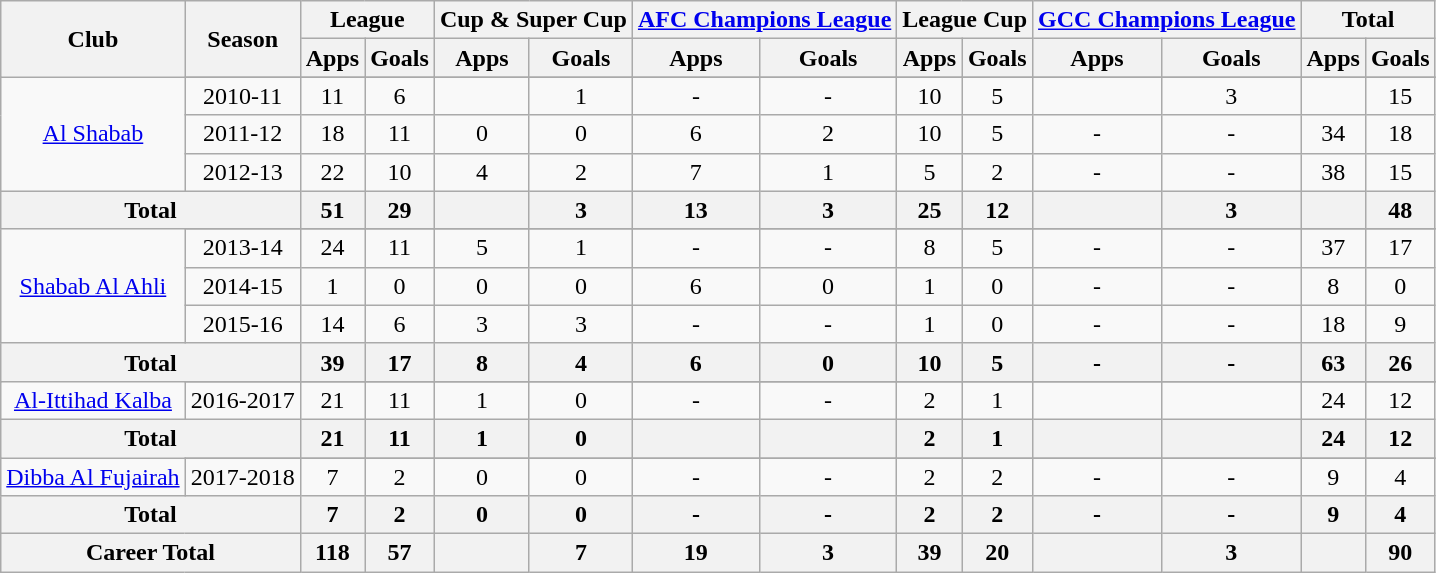<table class="wikitable" style="text-align:center">
<tr>
<th rowspan="2">Club</th>
<th rowspan="2">Season</th>
<th colspan="2">League</th>
<th colspan="2">Cup & Super Cup</th>
<th colspan="2"><a href='#'>AFC Champions League</a></th>
<th colspan="2">League Cup</th>
<th colspan="2"><a href='#'>GCC Champions League</a></th>
<th colspan="2">Total</th>
</tr>
<tr>
<th>Apps</th>
<th>Goals</th>
<th>Apps</th>
<th>Goals</th>
<th>Apps</th>
<th>Goals</th>
<th>Apps</th>
<th>Goals</th>
<th>Apps</th>
<th>Goals</th>
<th>Apps</th>
<th>Goals</th>
</tr>
<tr>
<td rowspan="4"><a href='#'>Al Shabab</a></td>
</tr>
<tr>
<td>2010-11</td>
<td>11</td>
<td>6</td>
<td></td>
<td>1</td>
<td>-</td>
<td>-</td>
<td>10</td>
<td>5</td>
<td></td>
<td>3</td>
<td></td>
<td>15</td>
</tr>
<tr>
<td>2011-12</td>
<td>18</td>
<td>11</td>
<td>0</td>
<td>0</td>
<td>6</td>
<td>2</td>
<td>10</td>
<td>5</td>
<td>-</td>
<td>-</td>
<td>34</td>
<td>18</td>
</tr>
<tr>
<td>2012-13</td>
<td>22</td>
<td>10</td>
<td>4</td>
<td>2</td>
<td>7</td>
<td>1</td>
<td>5</td>
<td>2</td>
<td>-</td>
<td>-</td>
<td>38</td>
<td>15</td>
</tr>
<tr>
<th colspan="2">Total</th>
<th>51</th>
<th>29</th>
<th></th>
<th>3</th>
<th>13</th>
<th>3</th>
<th>25</th>
<th>12</th>
<th></th>
<th>3</th>
<th></th>
<th>48</th>
</tr>
<tr>
<td rowspan="4"><a href='#'>Shabab Al Ahli</a></td>
</tr>
<tr>
<td>2013-14</td>
<td>24</td>
<td>11</td>
<td>5</td>
<td>1</td>
<td>-</td>
<td>-</td>
<td>8</td>
<td>5</td>
<td>-</td>
<td>-</td>
<td>37</td>
<td>17</td>
</tr>
<tr>
<td>2014-15</td>
<td>1</td>
<td>0</td>
<td>0</td>
<td>0</td>
<td>6</td>
<td>0</td>
<td>1</td>
<td>0</td>
<td>-</td>
<td>-</td>
<td>8</td>
<td>0</td>
</tr>
<tr>
<td>2015-16</td>
<td>14</td>
<td>6</td>
<td>3</td>
<td>3</td>
<td>-</td>
<td>-</td>
<td>1</td>
<td>0</td>
<td>-</td>
<td>-</td>
<td>18</td>
<td>9</td>
</tr>
<tr>
<th colspan="2">Total</th>
<th>39</th>
<th>17</th>
<th>8</th>
<th>4</th>
<th>6</th>
<th>0</th>
<th>10</th>
<th>5</th>
<th>-</th>
<th>-</th>
<th>63</th>
<th>26</th>
</tr>
<tr>
<td rowspan="2"><a href='#'>Al-Ittihad Kalba</a></td>
</tr>
<tr>
<td>2016-2017</td>
<td>21</td>
<td>11</td>
<td>1</td>
<td>0</td>
<td>-</td>
<td>-</td>
<td>2</td>
<td>1</td>
<td></td>
<td></td>
<td>24</td>
<td>12</td>
</tr>
<tr>
<th colspan="2">Total</th>
<th>21</th>
<th>11</th>
<th>1</th>
<th>0</th>
<th></th>
<th></th>
<th>2</th>
<th>1</th>
<th></th>
<th></th>
<th>24</th>
<th>12</th>
</tr>
<tr>
<td rowspan="2"><a href='#'>Dibba Al Fujairah</a></td>
</tr>
<tr>
<td>2017-2018</td>
<td>7</td>
<td>2</td>
<td>0</td>
<td>0</td>
<td>-</td>
<td>-</td>
<td>2</td>
<td>2</td>
<td>-</td>
<td>-</td>
<td>9</td>
<td>4</td>
</tr>
<tr>
<th colspan="2">Total</th>
<th>7</th>
<th>2</th>
<th>0</th>
<th>0</th>
<th>-</th>
<th>-</th>
<th>2</th>
<th>2</th>
<th>-</th>
<th>-</th>
<th>9</th>
<th>4</th>
</tr>
<tr>
<th colspan="2">Career Total</th>
<th>118</th>
<th>57</th>
<th></th>
<th>7</th>
<th>19</th>
<th>3</th>
<th>39</th>
<th>20</th>
<th></th>
<th>3</th>
<th></th>
<th>90</th>
</tr>
</table>
